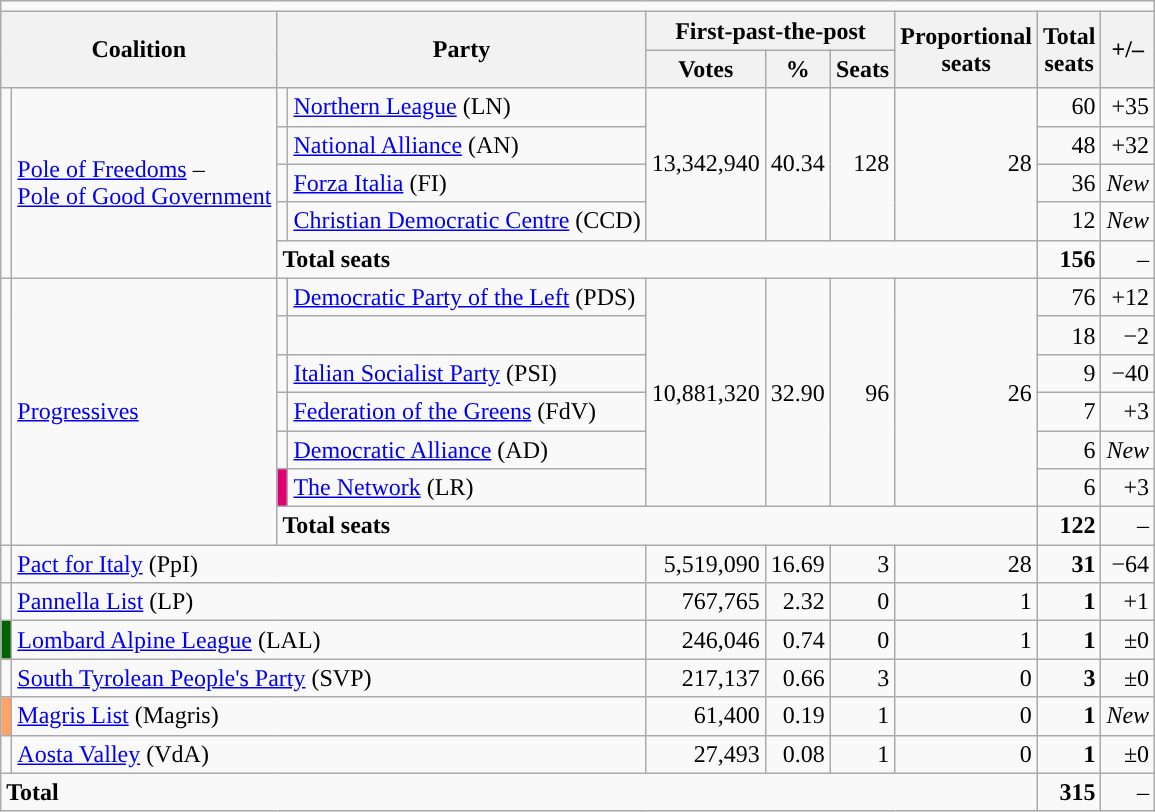<table class="wikitable" style="text-align:right">
<tr>
<td colspan="10" style="text-align:center"></td>
</tr>
<tr>
<th align=left colspan=2 rowspan=2>Coalition</th>
<th colspan=2 rowspan=2>Party</th>
<th colspan="3" align="center" valign=top>First-past-the-post</th>
<th rowspan=2>Proportional <br>seats</th>
<th rowspan=2>Total <br> seats</th>
<th align=left rowspan=2>+/–</th>
</tr>
<tr>
<th style="background-color:" align="center" valign=bottom>Votes</th>
<th style="background-color:" align="center" valign=bottom>%</th>
<th style="background-color:" align="center" valign=bottom>Seats</th>
</tr>
<tr>
<td rowspan="5"></td>
<td style="text-align:left;" rowspan="5"><a href='#'>Pole of Freedoms</a> – <br><a href='#'>Pole of Good Government</a></td>
<td></td>
<td align=left><a href='#'>Northern League</a> (LN)</td>
<td rowspan="4">13,342,940</td>
<td rowspan="4">40.34</td>
<td rowspan="4">128</td>
<td rowspan="4">28</td>
<td>60</td>
<td><span>+35 </span></td>
</tr>
<tr>
<td></td>
<td align=left><a href='#'>National Alliance</a> (AN)</td>
<td>48</td>
<td><span>+32 </span></td>
</tr>
<tr>
<td></td>
<td align=left><a href='#'>Forza Italia</a> (FI)</td>
<td>36</td>
<td><em>New</em></td>
</tr>
<tr>
<td></td>
<td align="left"><a href='#'>Christian Democratic Centre</a> (CCD)</td>
<td>12</td>
<td><em>New</em></td>
</tr>
<tr>
<td colspan=6 align=left><strong>Total seats</strong></td>
<td><strong>156</strong></td>
<td>–</td>
</tr>
<tr>
<td rowspan="7" style="background:"></td>
<td style="text-align:left;" rowspan="7"><a href='#'>Progressives</a></td>
<td></td>
<td align=left><a href='#'>Democratic Party of the Left</a> (PDS)</td>
<td rowspan="6">10,881,320</td>
<td rowspan="6">32.90</td>
<td rowspan="6">96</td>
<td rowspan="6">26</td>
<td>76</td>
<td><span>+12 </span></td>
</tr>
<tr>
<td></td>
<td align=left></td>
<td>18</td>
<td><span>−2</span></td>
</tr>
<tr>
<td></td>
<td align=left><a href='#'>Italian Socialist Party</a> (PSI)</td>
<td>9</td>
<td><span>−40</span></td>
</tr>
<tr>
<td></td>
<td align=left><a href='#'>Federation of the Greens</a> (FdV)</td>
<td>7</td>
<td><span>+3 </span></td>
</tr>
<tr>
<td></td>
<td align=left><a href='#'>Democratic Alliance</a> (AD)</td>
<td>6</td>
<td><em>New</em></td>
</tr>
<tr>
<td bgcolor="#DF0174"></td>
<td align=left><a href='#'>The Network</a> (LR)</td>
<td>6</td>
<td><span>+3 </span></td>
</tr>
<tr>
<td colspan=6 align=left><strong>Total seats</strong></td>
<td><strong>122</strong></td>
<td>–</td>
</tr>
<tr>
<td></td>
<td colspan=3 align=left><a href='#'>Pact for Italy</a> (PpI)</td>
<td>5,519,090</td>
<td>16.69</td>
<td>3</td>
<td>28</td>
<td><strong>31</strong></td>
<td><span>−64</span></td>
</tr>
<tr>
<td></td>
<td colspan=3 align=left><a href='#'>Pannella List</a> (LP)</td>
<td>767,765</td>
<td>2.32</td>
<td>0</td>
<td>1</td>
<td><strong>1</strong></td>
<td><span>+1 </span></td>
</tr>
<tr>
<td style="background:darkgreen;"></td>
<td colspan=3 align=left><a href='#'>Lombard Alpine League</a> (LAL)</td>
<td>246,046</td>
<td>0.74</td>
<td>0</td>
<td>1</td>
<td><strong>1</strong></td>
<td>±0</td>
</tr>
<tr>
<td style="background:"></td>
<td colspan=3 align=left><a href='#'>South Tyrolean People's Party</a> (SVP)</td>
<td>217,137</td>
<td>0.66</td>
<td>3</td>
<td>0</td>
<td><strong>3</strong></td>
<td>±0</td>
</tr>
<tr>
<td style="background:#FFA364;"></td>
<td colspan=3 align=left><a href='#'>Magris List</a> (Magris)</td>
<td>61,400</td>
<td>0.19</td>
<td>1</td>
<td>0</td>
<td><strong>1</strong></td>
<td><em>New</em></td>
</tr>
<tr>
<td style="background:"></td>
<td colspan=3 align=left><a href='#'>Aosta Valley</a> (VdA)</td>
<td>27,493</td>
<td>0.08</td>
<td>1</td>
<td>0</td>
<td><strong>1</strong></td>
<td>±0</td>
</tr>
<tr>
<td colspan=8 align=left><strong>Total</strong></td>
<td><strong>315</strong></td>
<td>–</td>
</tr>
</table>
